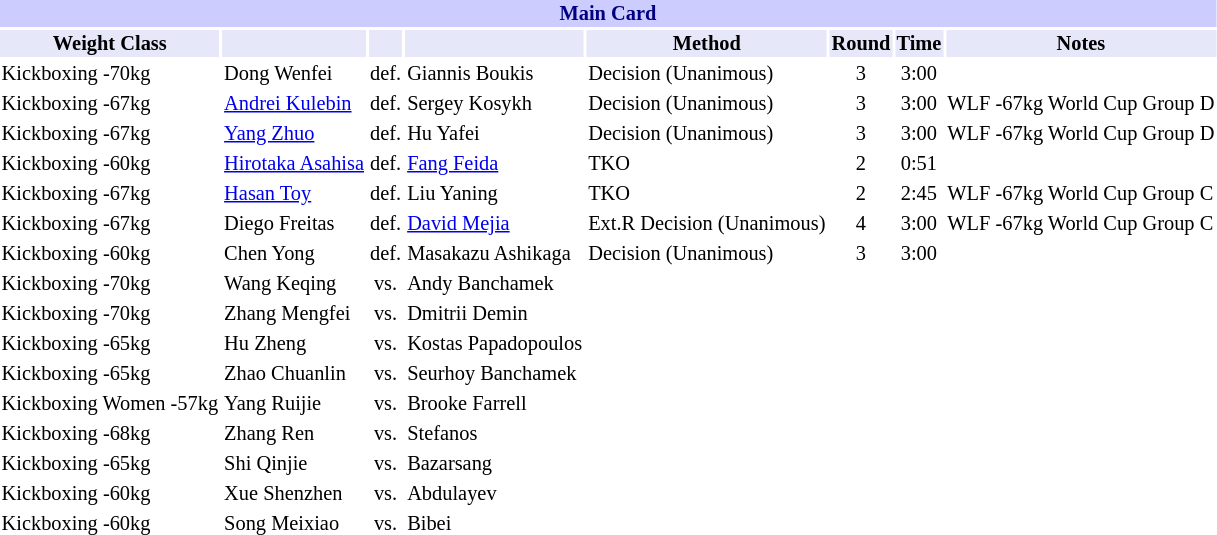<table class="toccolours" style="font-size: 85%;">
<tr>
<th colspan="8" style="background-color: #ccf; color: #000080; text-align: center;"><strong>Main Card</strong></th>
</tr>
<tr>
<th colspan="1" style="background-color: #E6E8FA; color: #000000; text-align: center;">Weight Class</th>
<th colspan="1" style="background-color: #E6E8FA; color: #000000; text-align: center;"></th>
<th colspan="1" style="background-color: #E6E8FA; color: #000000; text-align: center;"></th>
<th colspan="1" style="background-color: #E6E8FA; color: #000000; text-align: center;"></th>
<th colspan="1" style="background-color: #E6E8FA; color: #000000; text-align: center;">Method</th>
<th colspan="1" style="background-color: #E6E8FA; color: #000000; text-align: center;">Round</th>
<th colspan="1" style="background-color: #E6E8FA; color: #000000; text-align: center;">Time</th>
<th colspan="1" style="background-color: #E6E8FA; color: #000000; text-align: center;">Notes</th>
</tr>
<tr>
<td>Kickboxing -70kg</td>
<td> Dong Wenfei</td>
<td align=center>def.</td>
<td> Giannis Boukis</td>
<td>Decision (Unanimous)</td>
<td align=center>3</td>
<td align=center>3:00</td>
<td></td>
</tr>
<tr>
<td>Kickboxing -67kg</td>
<td> <a href='#'>Andrei Kulebin</a></td>
<td align=center>def.</td>
<td> Sergey Kosykh</td>
<td>Decision (Unanimous)</td>
<td align=center>3</td>
<td align=center>3:00</td>
<td>WLF -67kg World Cup Group D</td>
</tr>
<tr>
<td>Kickboxing -67kg</td>
<td> <a href='#'>Yang Zhuo</a></td>
<td align=center>def.</td>
<td> Hu Yafei</td>
<td>Decision (Unanimous)</td>
<td align=center>3</td>
<td align=center>3:00</td>
<td>WLF -67kg World Cup Group D</td>
</tr>
<tr>
<td>Kickboxing -60kg</td>
<td> <a href='#'>Hirotaka Asahisa</a></td>
<td align=center>def.</td>
<td> <a href='#'>Fang Feida</a></td>
<td>TKO</td>
<td align=center>2</td>
<td align=center>0:51</td>
</tr>
<tr>
<td>Kickboxing -67kg</td>
<td> <a href='#'>Hasan Toy</a></td>
<td align=center>def.</td>
<td> Liu Yaning</td>
<td>TKO</td>
<td align=center>2</td>
<td align=center>2:45</td>
<td>WLF -67kg World Cup Group C</td>
</tr>
<tr>
<td>Kickboxing -67kg</td>
<td> Diego Freitas</td>
<td align=center>def.</td>
<td> <a href='#'>David Mejia</a></td>
<td>Ext.R Decision (Unanimous)</td>
<td align=center>4</td>
<td align=center>3:00</td>
<td>WLF -67kg World Cup Group C</td>
</tr>
<tr>
<td>Kickboxing -60kg</td>
<td> Chen Yong</td>
<td align=center>def.</td>
<td> Masakazu Ashikaga</td>
<td>Decision (Unanimous)</td>
<td align=center>3</td>
<td align=center>3:00</td>
</tr>
<tr>
<td>Kickboxing -70kg</td>
<td> Wang Keqing</td>
<td align=center>vs.</td>
<td> Andy Banchamek</td>
<td></td>
<td align=center></td>
<td align=center></td>
</tr>
<tr>
<td>Kickboxing -70kg</td>
<td> Zhang Mengfei</td>
<td align=center>vs.</td>
<td> Dmitrii Demin</td>
<td></td>
<td align=center></td>
<td align=center></td>
</tr>
<tr>
<td>Kickboxing -65kg</td>
<td> Hu Zheng</td>
<td align=center>vs.</td>
<td> Kostas Papadopoulos</td>
<td></td>
<td align=center></td>
<td align=center></td>
</tr>
<tr>
<td>Kickboxing -65kg</td>
<td> Zhao Chuanlin</td>
<td align=center>vs.</td>
<td> Seurhoy Banchamek</td>
<td></td>
<td align=center></td>
<td align=center></td>
</tr>
<tr>
<td>Kickboxing Women -57kg</td>
<td> Yang Ruijie</td>
<td align=center>vs.</td>
<td> Brooke Farrell</td>
<td></td>
<td align=center></td>
<td align=center></td>
</tr>
<tr>
<td>Kickboxing -68kg</td>
<td> Zhang Ren</td>
<td align=center>vs.</td>
<td> Stefanos</td>
<td></td>
<td align=center></td>
<td align=center></td>
</tr>
<tr>
<td>Kickboxing -65kg</td>
<td> Shi Qinjie</td>
<td align=center>vs.</td>
<td> Bazarsang</td>
<td></td>
<td align=center></td>
<td align=center></td>
</tr>
<tr>
<td>Kickboxing -60kg</td>
<td> Xue Shenzhen</td>
<td align=center>vs.</td>
<td> Abdulayev</td>
<td></td>
<td align=center></td>
<td align=center></td>
</tr>
<tr>
<td>Kickboxing -60kg</td>
<td> Song Meixiao</td>
<td align=center>vs.</td>
<td> Bibei</td>
<td></td>
<td align=center></td>
<td align=center></td>
</tr>
</table>
